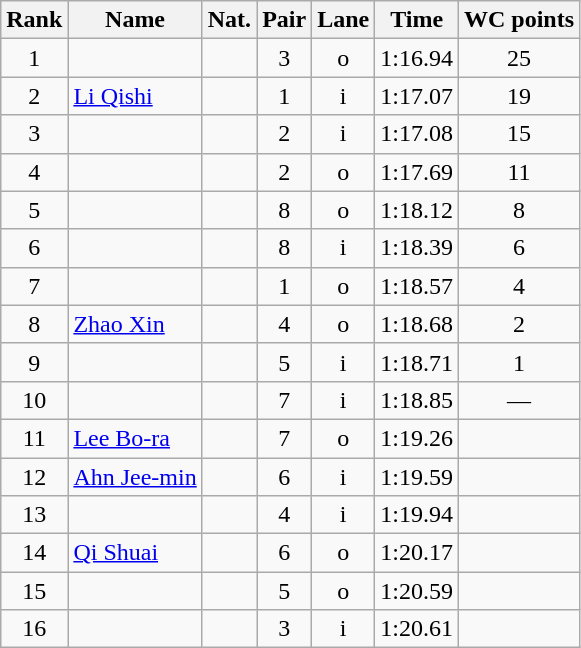<table class="wikitable sortable" style="text-align:center">
<tr>
<th>Rank</th>
<th>Name</th>
<th>Nat.</th>
<th>Pair</th>
<th>Lane</th>
<th>Time</th>
<th>WC points</th>
</tr>
<tr>
<td>1</td>
<td align=left></td>
<td></td>
<td>3</td>
<td>o</td>
<td>1:16.94</td>
<td>25</td>
</tr>
<tr>
<td>2</td>
<td align=left><a href='#'>Li Qishi</a></td>
<td></td>
<td>1</td>
<td>i</td>
<td>1:17.07</td>
<td>19</td>
</tr>
<tr>
<td>3</td>
<td align=left></td>
<td></td>
<td>2</td>
<td>i</td>
<td>1:17.08</td>
<td>15</td>
</tr>
<tr>
<td>4</td>
<td align=left></td>
<td></td>
<td>2</td>
<td>o</td>
<td>1:17.69</td>
<td>11</td>
</tr>
<tr>
<td>5</td>
<td align=left></td>
<td></td>
<td>8</td>
<td>o</td>
<td>1:18.12</td>
<td>8</td>
</tr>
<tr>
<td>6</td>
<td align=left></td>
<td></td>
<td>8</td>
<td>i</td>
<td>1:18.39</td>
<td>6</td>
</tr>
<tr>
<td>7</td>
<td align=left></td>
<td></td>
<td>1</td>
<td>o</td>
<td>1:18.57</td>
<td>4</td>
</tr>
<tr>
<td>8</td>
<td align=left><a href='#'>Zhao Xin</a></td>
<td></td>
<td>4</td>
<td>o</td>
<td>1:18.68</td>
<td>2</td>
</tr>
<tr>
<td>9</td>
<td align=left></td>
<td></td>
<td>5</td>
<td>i</td>
<td>1:18.71</td>
<td>1</td>
</tr>
<tr>
<td>10</td>
<td align=left></td>
<td></td>
<td>7</td>
<td>i</td>
<td>1:18.85</td>
<td>—</td>
</tr>
<tr>
<td>11</td>
<td align=left><a href='#'>Lee Bo-ra</a></td>
<td></td>
<td>7</td>
<td>o</td>
<td>1:19.26</td>
<td></td>
</tr>
<tr>
<td>12</td>
<td align=left><a href='#'>Ahn Jee-min</a></td>
<td></td>
<td>6</td>
<td>i</td>
<td>1:19.59</td>
<td></td>
</tr>
<tr>
<td>13</td>
<td align=left></td>
<td></td>
<td>4</td>
<td>i</td>
<td>1:19.94</td>
<td></td>
</tr>
<tr>
<td>14</td>
<td align=left><a href='#'>Qi Shuai</a></td>
<td></td>
<td>6</td>
<td>o</td>
<td>1:20.17</td>
<td></td>
</tr>
<tr>
<td>15</td>
<td align=left></td>
<td></td>
<td>5</td>
<td>o</td>
<td>1:20.59</td>
<td></td>
</tr>
<tr>
<td>16</td>
<td align=left></td>
<td></td>
<td>3</td>
<td>i</td>
<td>1:20.61</td>
<td></td>
</tr>
</table>
